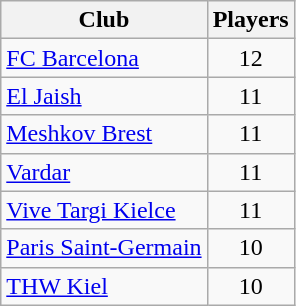<table class="wikitable sortable">
<tr>
<th>Club</th>
<th>Players</th>
</tr>
<tr>
<td> <a href='#'>FC Barcelona</a></td>
<td align=center>12</td>
</tr>
<tr>
<td> <a href='#'>El Jaish</a></td>
<td align=center>11</td>
</tr>
<tr>
<td> <a href='#'>Meshkov Brest</a></td>
<td align=center>11</td>
</tr>
<tr>
<td> <a href='#'>Vardar</a></td>
<td align=center>11</td>
</tr>
<tr>
<td> <a href='#'>Vive Targi Kielce</a></td>
<td align=center>11</td>
</tr>
<tr>
<td> <a href='#'>Paris Saint-Germain</a></td>
<td align=center>10</td>
</tr>
<tr>
<td> <a href='#'>THW Kiel</a></td>
<td align=center>10</td>
</tr>
</table>
